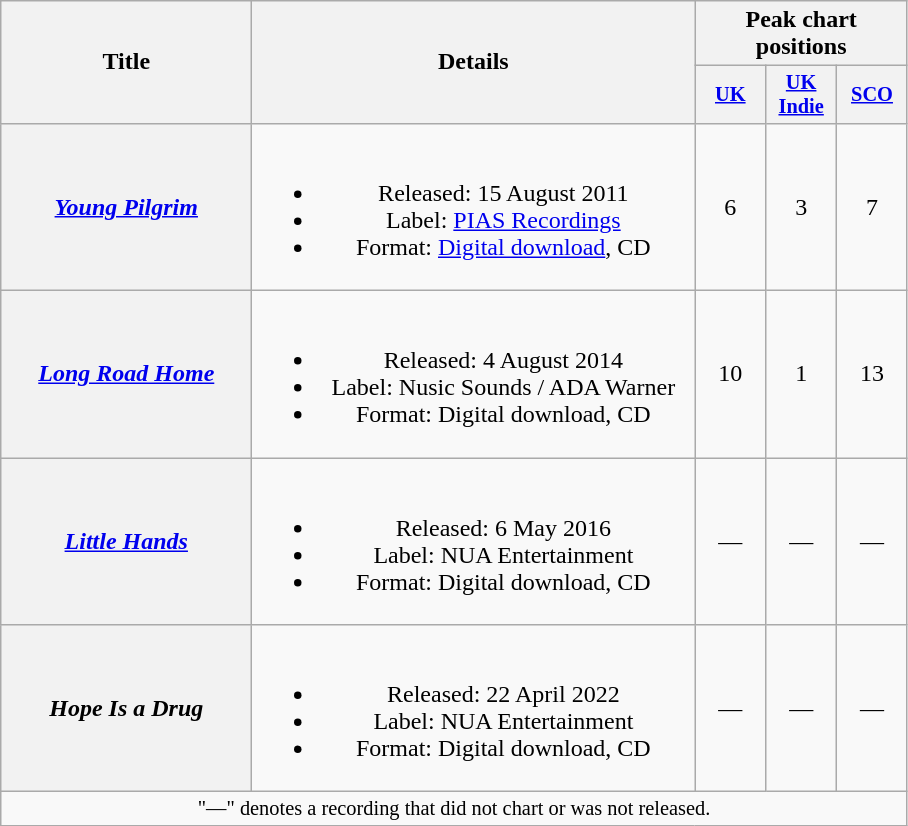<table class="wikitable plainrowheaders" style="text-align:center;">
<tr>
<th scope="col" rowspan="2" style="width:10em;">Title</th>
<th scope="col" rowspan="2" style="width:18em;">Details</th>
<th scope="col" colspan="3">Peak chart positions</th>
</tr>
<tr>
<th scope="col" style="width:3em;font-size:85%;"><a href='#'>UK</a><br></th>
<th scope="col" style="width:3em;font-size:85%;"><a href='#'>UK Indie</a><br></th>
<th scope="col" style="width:3em;font-size:85%;"><a href='#'>SCO</a><br></th>
</tr>
<tr>
<th scope="row"><em><a href='#'>Young Pilgrim</a></em></th>
<td><br><ul><li>Released: 15 August 2011</li><li>Label: <a href='#'>PIAS Recordings</a></li><li>Format: <a href='#'>Digital download</a>, CD</li></ul></td>
<td>6</td>
<td>3</td>
<td>7</td>
</tr>
<tr>
<th scope="row"><em><a href='#'>Long Road Home</a></em></th>
<td><br><ul><li>Released: 4 August 2014</li><li>Label: Nusic Sounds / ADA Warner</li><li>Format: Digital download, CD</li></ul></td>
<td>10</td>
<td>1</td>
<td>13</td>
</tr>
<tr>
<th scope="row"><em><a href='#'>Little Hands</a></em></th>
<td><br><ul><li>Released: 6 May 2016</li><li>Label: NUA Entertainment</li><li>Format: Digital download, CD</li></ul></td>
<td>—</td>
<td>—</td>
<td>—</td>
</tr>
<tr>
<th scope="row"><em>Hope Is a Drug</em></th>
<td><br><ul><li>Released: 22 April 2022</li><li>Label: NUA Entertainment</li><li>Format: Digital download, CD</li></ul></td>
<td>—</td>
<td>—</td>
<td>—</td>
</tr>
<tr>
<td colspan="20" style="text-align:center; font-size:85%;">"—" denotes a recording that did not chart or was not released.</td>
</tr>
</table>
